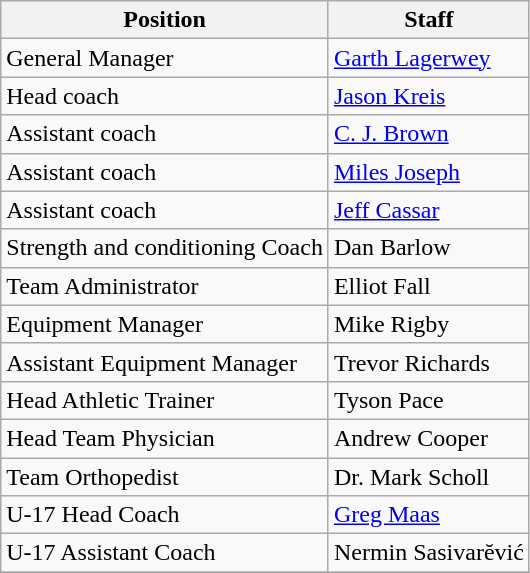<table class="wikitable">
<tr>
<th>Position</th>
<th>Staff</th>
</tr>
<tr>
<td>General Manager</td>
<td> <a href='#'>Garth Lagerwey</a></td>
</tr>
<tr>
<td>Head coach</td>
<td> <a href='#'>Jason Kreis</a></td>
</tr>
<tr>
<td>Assistant coach</td>
<td> <a href='#'>C. J. Brown</a></td>
</tr>
<tr>
<td>Assistant coach</td>
<td> <a href='#'>Miles Joseph</a></td>
</tr>
<tr>
<td>Assistant coach</td>
<td> <a href='#'>Jeff Cassar</a></td>
</tr>
<tr>
<td>Strength and conditioning Coach</td>
<td> Dan Barlow</td>
</tr>
<tr>
<td>Team Administrator</td>
<td> Elliot Fall</td>
</tr>
<tr>
<td>Equipment Manager</td>
<td> Mike Rigby</td>
</tr>
<tr>
<td>Assistant Equipment Manager</td>
<td> Trevor Richards</td>
</tr>
<tr>
<td>Head Athletic Trainer</td>
<td> Tyson Pace</td>
</tr>
<tr>
<td>Head Team Physician</td>
<td> Andrew Cooper</td>
</tr>
<tr>
<td>Team Orthopedist</td>
<td> Dr. Mark Scholl</td>
</tr>
<tr>
<td>U-17 Head Coach</td>
<td> <a href='#'>Greg Maas</a></td>
</tr>
<tr>
<td>U-17 Assistant Coach</td>
<td> Nermin Sasivarĕvić</td>
</tr>
<tr>
</tr>
</table>
